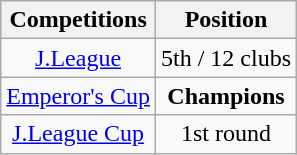<table class="wikitable" style="text-align:center;">
<tr>
<th>Competitions</th>
<th>Position</th>
</tr>
<tr>
<td><a href='#'>J.League</a></td>
<td>5th / 12 clubs</td>
</tr>
<tr>
<td><a href='#'>Emperor's Cup</a></td>
<td><strong>Champions</strong></td>
</tr>
<tr>
<td><a href='#'>J.League Cup</a></td>
<td>1st round</td>
</tr>
</table>
